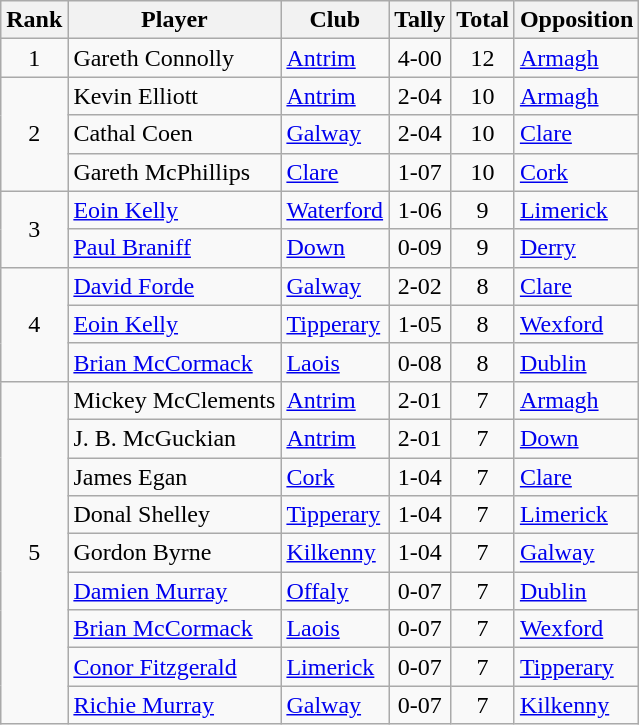<table class="wikitable">
<tr>
<th>Rank</th>
<th>Player</th>
<th>Club</th>
<th>Tally</th>
<th>Total</th>
<th>Opposition</th>
</tr>
<tr>
<td rowspan="1" style="text-align:center;">1</td>
<td>Gareth Connolly</td>
<td><a href='#'>Antrim</a></td>
<td align=center>4-00</td>
<td align=center>12</td>
<td><a href='#'>Armagh</a></td>
</tr>
<tr>
<td rowspan="3" style="text-align:center;">2</td>
<td>Kevin Elliott</td>
<td><a href='#'>Antrim</a></td>
<td align=center>2-04</td>
<td align=center>10</td>
<td><a href='#'>Armagh</a></td>
</tr>
<tr>
<td>Cathal Coen</td>
<td><a href='#'>Galway</a></td>
<td align=center>2-04</td>
<td align=center>10</td>
<td><a href='#'>Clare</a></td>
</tr>
<tr>
<td>Gareth McPhillips</td>
<td><a href='#'>Clare</a></td>
<td align=center>1-07</td>
<td align=center>10</td>
<td><a href='#'>Cork</a></td>
</tr>
<tr>
<td rowspan="2" style="text-align:center;">3</td>
<td><a href='#'>Eoin Kelly</a></td>
<td><a href='#'>Waterford</a></td>
<td align=center>1-06</td>
<td align=center>9</td>
<td><a href='#'>Limerick</a></td>
</tr>
<tr>
<td><a href='#'>Paul Braniff</a></td>
<td><a href='#'>Down</a></td>
<td align=center>0-09</td>
<td align=center>9</td>
<td><a href='#'>Derry</a></td>
</tr>
<tr>
<td rowspan="3" style="text-align:center;">4</td>
<td><a href='#'>David Forde</a></td>
<td><a href='#'>Galway</a></td>
<td align=center>2-02</td>
<td align=center>8</td>
<td><a href='#'>Clare</a></td>
</tr>
<tr>
<td><a href='#'>Eoin Kelly</a></td>
<td><a href='#'>Tipperary</a></td>
<td align=center>1-05</td>
<td align=center>8</td>
<td><a href='#'>Wexford</a></td>
</tr>
<tr>
<td><a href='#'>Brian McCormack</a></td>
<td><a href='#'>Laois</a></td>
<td align=center>0-08</td>
<td align=center>8</td>
<td><a href='#'>Dublin</a></td>
</tr>
<tr>
<td rowspan="9" style="text-align:center;">5</td>
<td>Mickey McClements</td>
<td><a href='#'>Antrim</a></td>
<td align=center>2-01</td>
<td align=center>7</td>
<td><a href='#'>Armagh</a></td>
</tr>
<tr>
<td>J. B. McGuckian</td>
<td><a href='#'>Antrim</a></td>
<td align=center>2-01</td>
<td align=center>7</td>
<td><a href='#'>Down</a></td>
</tr>
<tr>
<td>James Egan</td>
<td><a href='#'>Cork</a></td>
<td align=center>1-04</td>
<td align=center>7</td>
<td><a href='#'>Clare</a></td>
</tr>
<tr>
<td>Donal Shelley</td>
<td><a href='#'>Tipperary</a></td>
<td align=center>1-04</td>
<td align=center>7</td>
<td><a href='#'>Limerick</a></td>
</tr>
<tr>
<td>Gordon Byrne</td>
<td><a href='#'>Kilkenny</a></td>
<td align=center>1-04</td>
<td align=center>7</td>
<td><a href='#'>Galway</a></td>
</tr>
<tr>
<td><a href='#'>Damien Murray</a></td>
<td><a href='#'>Offaly</a></td>
<td align=center>0-07</td>
<td align=center>7</td>
<td><a href='#'>Dublin</a></td>
</tr>
<tr>
<td><a href='#'>Brian McCormack</a></td>
<td><a href='#'>Laois</a></td>
<td align=center>0-07</td>
<td align=center>7</td>
<td><a href='#'>Wexford</a></td>
</tr>
<tr>
<td><a href='#'>Conor Fitzgerald</a></td>
<td><a href='#'>Limerick</a></td>
<td align=center>0-07</td>
<td align=center>7</td>
<td><a href='#'>Tipperary</a></td>
</tr>
<tr>
<td><a href='#'>Richie Murray</a></td>
<td><a href='#'>Galway</a></td>
<td align=center>0-07</td>
<td align=center>7</td>
<td><a href='#'>Kilkenny</a></td>
</tr>
</table>
